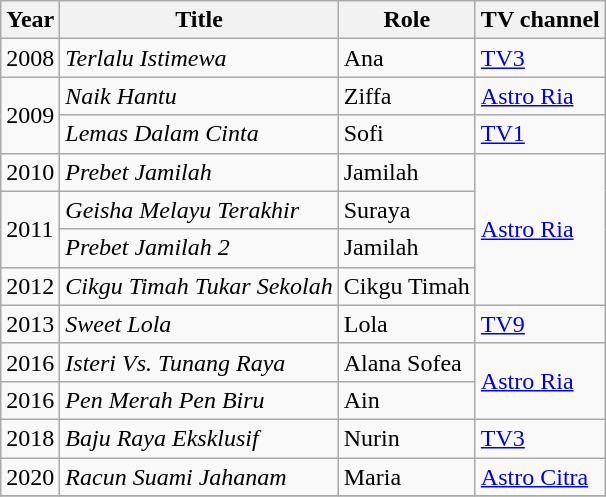<table class="wikitable">
<tr>
<th>Year</th>
<th>Title</th>
<th>Role</th>
<th>TV channel</th>
</tr>
<tr>
<td>2008</td>
<td><em>Terlalu Istimewa</em></td>
<td>Ana</td>
<td><a href='#'>TV3</a></td>
</tr>
<tr>
<td rowspan="2">2009</td>
<td><em>Naik Hantu</em></td>
<td>Ziffa</td>
<td><a href='#'>Astro Ria</a></td>
</tr>
<tr>
<td><em>Lemas Dalam Cinta</em></td>
<td>Sofi</td>
<td><a href='#'>TV1</a></td>
</tr>
<tr>
<td>2010</td>
<td><em>Prebet Jamilah</em></td>
<td>Jamilah</td>
<td rowspan="4"><a href='#'>Astro Ria</a></td>
</tr>
<tr>
<td rowspan="2">2011</td>
<td><em>Geisha Melayu Terakhir</em></td>
<td>Suraya</td>
</tr>
<tr>
<td><em>Prebet Jamilah 2</em></td>
<td>Jamilah</td>
</tr>
<tr>
<td>2012</td>
<td><em>Cikgu Timah Tukar Sekolah</em></td>
<td>Cikgu Timah</td>
</tr>
<tr>
<td>2013</td>
<td><em>Sweet Lola</em></td>
<td>Lola</td>
<td><a href='#'>TV9</a></td>
</tr>
<tr>
<td>2016</td>
<td><em>Isteri Vs. Tunang Raya</em></td>
<td>Alana Sofea</td>
<td rowspan="2"><a href='#'>Astro Ria</a></td>
</tr>
<tr>
<td>2016</td>
<td><em>Pen Merah Pen Biru</em></td>
<td>Ain</td>
</tr>
<tr>
<td>2018</td>
<td><em>Baju Raya Eksklusif</em></td>
<td>Nurin</td>
<td><a href='#'>TV3</a></td>
</tr>
<tr>
<td>2020</td>
<td><em>Racun Suami Jahanam</em></td>
<td>Maria</td>
<td><a href='#'>Astro Citra</a></td>
</tr>
<tr>
</tr>
</table>
